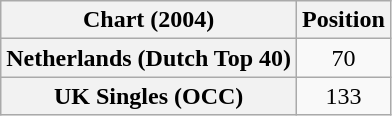<table class="wikitable sortable plainrowheaders" style="text-align:center">
<tr>
<th scope="col">Chart (2004)</th>
<th scope="col">Position</th>
</tr>
<tr>
<th scope="row">Netherlands (Dutch Top 40)</th>
<td>70</td>
</tr>
<tr>
<th scope="row">UK Singles (OCC)</th>
<td>133</td>
</tr>
</table>
